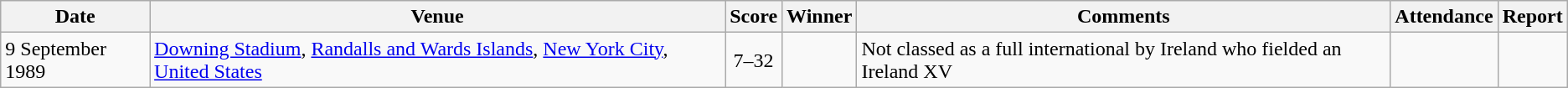<table class="wikitable">
<tr>
<th>Date</th>
<th>Venue</th>
<th>Score</th>
<th>Winner</th>
<th>Comments</th>
<th>Attendance</th>
<th>Report</th>
</tr>
<tr>
<td>9 September 1989</td>
<td><a href='#'>Downing Stadium</a>, <a href='#'>Randalls and Wards Islands</a>, <a href='#'>New York City</a>, <a href='#'>United States</a></td>
<td style="text-align:center">7–32</td>
<td></td>
<td>Not classed as a full international by Ireland who fielded an Ireland XV</td>
<td></td>
<td></td>
</tr>
</table>
